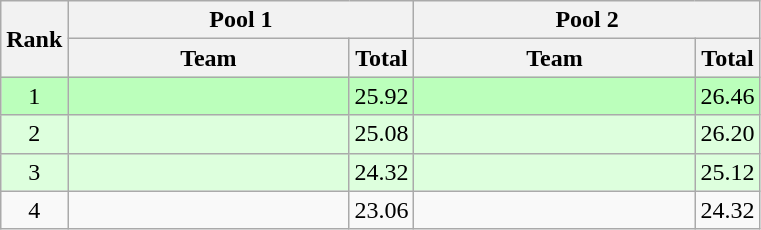<table class="wikitable" style="text-align:center;">
<tr>
<th rowspan=2>Rank</th>
<th colspan=2>Pool 1</th>
<th colspan=2>Pool 2</th>
</tr>
<tr>
<th width=180>Team</th>
<th>Total</th>
<th width=180>Team</th>
<th>Total</th>
</tr>
<tr bgcolor=bbffbb>
<td>1</td>
<td align=left></td>
<td>25.92</td>
<td align=left></td>
<td>26.46</td>
</tr>
<tr bgcolor=ddffdd>
<td>2</td>
<td align=left></td>
<td>25.08</td>
<td align=left></td>
<td>26.20</td>
</tr>
<tr bgcolor=ddffdd>
<td>3</td>
<td align=left></td>
<td>24.32</td>
<td align=left></td>
<td>25.12</td>
</tr>
<tr>
<td>4</td>
<td align=left></td>
<td>23.06</td>
<td align=left></td>
<td>24.32</td>
</tr>
</table>
